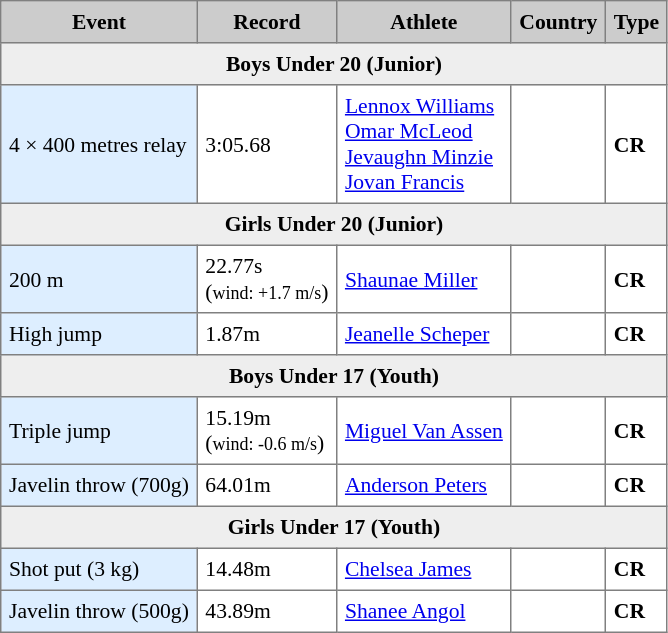<table border= "1"  cellpadding = "5" cellspacing= "2" style="border-collapse: collapse;  font-size: 90%; ">
<tr>
<th style="background: #cccccc;">Event</th>
<th style="background: #cccccc;">Record</th>
<th style="background: #cccccc;">Athlete</th>
<th style="background: #cccccc;">Country</th>
<th style="background: #cccccc;">Type</th>
</tr>
<tr>
<th bgcolor="#eeeeee" colspan="5">Boys Under 20 (Junior)</th>
</tr>
<tr>
<td style="background:#def;">4 × 400 metres relay</td>
<td>3:05.68</td>
<td><a href='#'>Lennox Williams</a> <br><a href='#'>Omar McLeod</a> <br><a href='#'>Jevaughn Minzie</a> <br><a href='#'>Jovan Francis</a></td>
<td></td>
<td><strong>CR</strong></td>
</tr>
<tr>
<th bgcolor="#eeeeee" colspan="5">Girls Under 20 (Junior)</th>
</tr>
<tr>
<td style="background:#def;">200 m</td>
<td>22.77s<br>(<small>wind: +1.7 m/s</small>)</td>
<td><a href='#'>Shaunae Miller</a></td>
<td></td>
<td><strong>CR</strong></td>
</tr>
<tr>
<td style="background:#def;">High jump</td>
<td>1.87m</td>
<td><a href='#'>Jeanelle Scheper</a></td>
<td></td>
<td><strong>CR</strong></td>
</tr>
<tr>
<th bgcolor="#eeeeee" colspan="5">Boys Under 17 (Youth)</th>
</tr>
<tr>
<td style="background:#def;">Triple jump</td>
<td>15.19m <br>(<small>wind: -0.6 m/s</small>)</td>
<td><a href='#'>Miguel Van Assen</a></td>
<td></td>
<td><strong>CR</strong></td>
</tr>
<tr>
<td style="background:#def;">Javelin throw (700g)</td>
<td>64.01m</td>
<td><a href='#'>Anderson Peters</a></td>
<td></td>
<td><strong>CR</strong></td>
</tr>
<tr>
<th bgcolor="#eeeeee" colspan="5">Girls Under 17 (Youth)</th>
</tr>
<tr>
<td style="background:#def;">Shot put (3 kg)</td>
<td>14.48m</td>
<td><a href='#'>Chelsea James</a></td>
<td></td>
<td><strong>CR</strong></td>
</tr>
<tr>
<td style="background:#def;">Javelin throw (500g)</td>
<td>43.89m</td>
<td><a href='#'>Shanee Angol</a></td>
<td></td>
<td><strong>CR</strong></td>
</tr>
</table>
